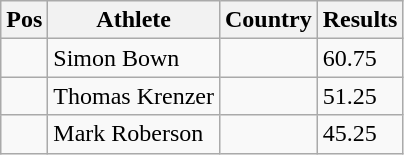<table class="wikitable wikble">
<tr>
<th>Pos</th>
<th>Athlete</th>
<th>Country</th>
<th>Results</th>
</tr>
<tr>
<td align="center"></td>
<td>Simon Bown</td>
<td></td>
<td>60.75</td>
</tr>
<tr>
<td align="center"></td>
<td>Thomas Krenzer</td>
<td></td>
<td>51.25</td>
</tr>
<tr>
<td align="center"></td>
<td>Mark Roberson</td>
<td></td>
<td>45.25</td>
</tr>
</table>
